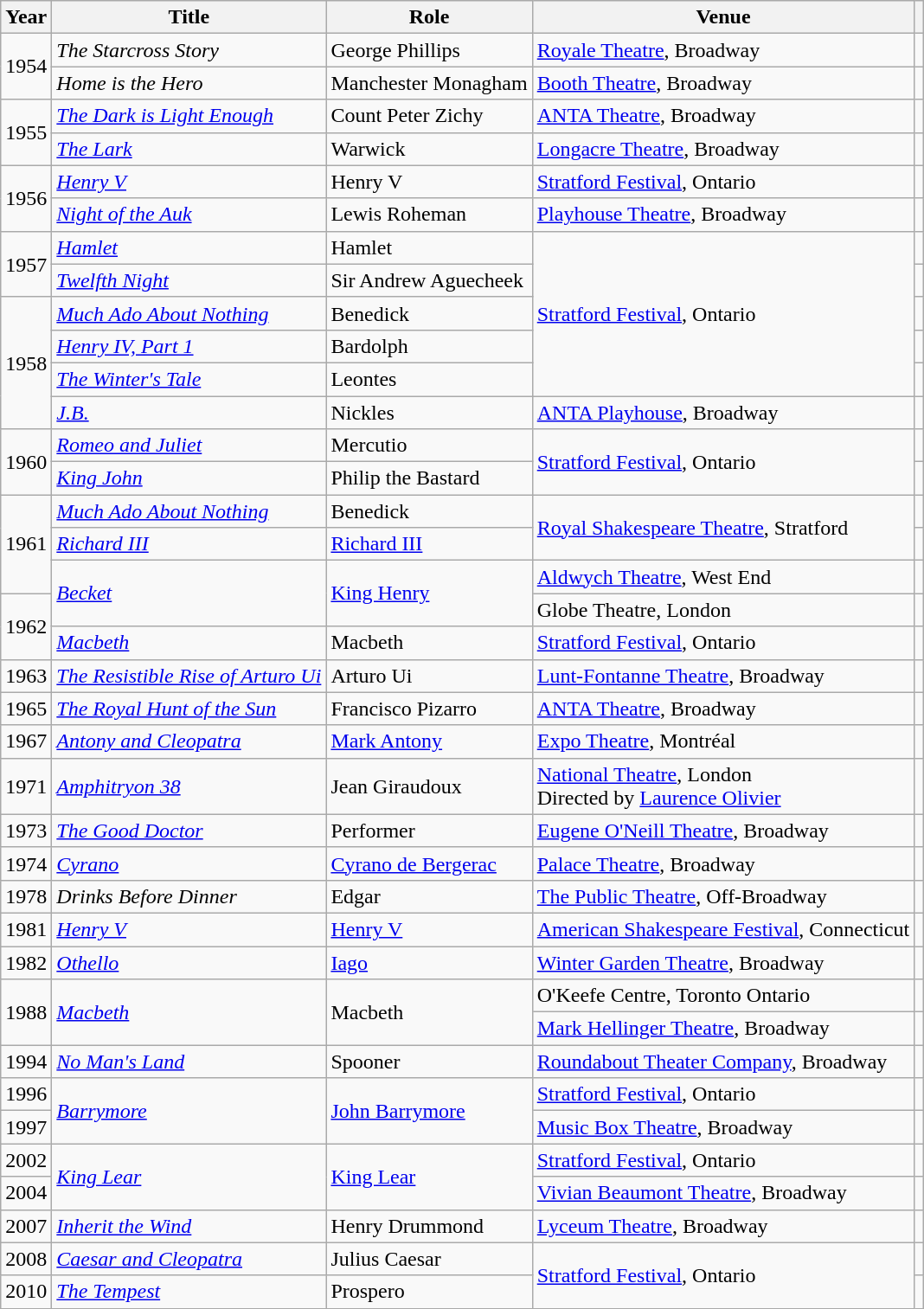<table class="wikitable plainrowheaders sortable" style="margin-right: 0;">
<tr>
<th scope="col">Year</th>
<th scope="col">Title</th>
<th scope="col">Role</th>
<th scope="col">Venue</th>
<th scope="col" class="unsortable"></th>
</tr>
<tr>
<td rowspan=2>1954</td>
<td data-sort-value="Starcross Story, The"><em>The Starcross Story</em></td>
<td>George Phillips</td>
<td><a href='#'>Royale Theatre</a>, Broadway</td>
<td style="text-align: center;"></td>
</tr>
<tr>
<td><em>Home is the Hero</em></td>
<td>Manchester Monagham</td>
<td><a href='#'>Booth Theatre</a>, Broadway</td>
<td style="text-align: center;"></td>
</tr>
<tr>
<td rowspan=2>1955</td>
<td data-sort-value="Dark is Light Enough, The"><em><a href='#'>The Dark is Light Enough</a></em></td>
<td>Count Peter Zichy</td>
<td><a href='#'>ANTA Theatre</a>, Broadway</td>
</tr>
<tr>
<td data-sort-value="Lark, The"><em><a href='#'>The Lark</a></em></td>
<td>Warwick</td>
<td><a href='#'>Longacre Theatre</a>, Broadway</td>
<td style="text-align: center;"></td>
</tr>
<tr>
<td rowspan=2>1956</td>
<td><em><a href='#'>Henry V</a></em></td>
<td>Henry V</td>
<td><a href='#'>Stratford Festival</a>, Ontario</td>
<td style="text-align: center;"></td>
</tr>
<tr>
<td><em><a href='#'>Night of the Auk</a></em></td>
<td>Lewis Roheman</td>
<td><a href='#'>Playhouse Theatre</a>, Broadway</td>
<td style="text-align: center;"></td>
</tr>
<tr>
<td rowspan=2>1957</td>
<td><em><a href='#'>Hamlet</a></em></td>
<td>Hamlet</td>
<td rowspan=5><a href='#'>Stratford Festival</a>, Ontario</td>
<td style="text-align: center;"></td>
</tr>
<tr>
<td><em><a href='#'>Twelfth Night</a></em></td>
<td>Sir Andrew Aguecheek</td>
<td style="text-align: center;"></td>
</tr>
<tr>
<td rowspan=4>1958</td>
<td><em><a href='#'>Much Ado About Nothing</a></em></td>
<td>Benedick</td>
<td style="text-align: center;"></td>
</tr>
<tr>
<td><em><a href='#'>Henry IV, Part 1</a></em></td>
<td>Bardolph</td>
<td style="text-align: center;"></td>
</tr>
<tr>
<td data-sort-value="Winter's Tale, The"><em><a href='#'>The Winter's Tale</a></em></td>
<td>Leontes</td>
<td style="text-align: center;"></td>
</tr>
<tr>
<td><em><a href='#'>J.B.</a></em></td>
<td>Nickles</td>
<td><a href='#'>ANTA Playhouse</a>, Broadway</td>
<td style="text-align: center;"></td>
</tr>
<tr>
<td rowspan=2>1960</td>
<td><em><a href='#'>Romeo and Juliet</a></em></td>
<td>Mercutio</td>
<td rowspan=2><a href='#'>Stratford Festival</a>, Ontario</td>
<td style="text-align: center;"></td>
</tr>
<tr>
<td><em><a href='#'>King John</a></em></td>
<td>Philip the Bastard</td>
<td style="text-align: center;"></td>
</tr>
<tr>
<td rowspan=3>1961</td>
<td><em><a href='#'>Much Ado About Nothing</a></em></td>
<td>Benedick</td>
<td rowspan=2><a href='#'>Royal Shakespeare Theatre</a>, Stratford</td>
<td style="text-align: center;"></td>
</tr>
<tr>
<td><em><a href='#'>Richard III</a></em></td>
<td><a href='#'>Richard III</a></td>
<td style="text-align: center;"></td>
</tr>
<tr>
<td rowspan=2><em><a href='#'>Becket</a></em></td>
<td rowspan=2><a href='#'>King Henry</a></td>
<td><a href='#'>Aldwych Theatre</a>, West End</td>
<td style="text-align: center;"></td>
</tr>
<tr>
<td rowspan=2>1962</td>
<td>Globe Theatre, London</td>
<td style="text-align: center;"></td>
</tr>
<tr>
<td><em><a href='#'>Macbeth</a></em></td>
<td>Macbeth</td>
<td><a href='#'>Stratford Festival</a>, Ontario</td>
<td style="text-align: center;"></td>
</tr>
<tr>
<td>1963</td>
<td data-sort-value="Resistible Rise of Arturo Ui, The"><em><a href='#'>The Resistible Rise of Arturo Ui</a></em></td>
<td>Arturo Ui</td>
<td><a href='#'>Lunt-Fontanne Theatre</a>, Broadway</td>
<td style="text-align: center;"></td>
</tr>
<tr>
<td>1965</td>
<td data-sort-value="Royal Hunt of the Sun, The"><em><a href='#'>The Royal Hunt of the Sun</a></em></td>
<td>Francisco Pizarro</td>
<td><a href='#'>ANTA Theatre</a>, Broadway</td>
<td style="text-align: center;"></td>
</tr>
<tr>
<td>1967</td>
<td><em><a href='#'>Antony and Cleopatra</a></em></td>
<td><a href='#'>Mark Antony</a></td>
<td><a href='#'>Expo Theatre</a>, Montréal</td>
<td style="text-align: center;"></td>
</tr>
<tr>
<td>1971</td>
<td><em><a href='#'>Amphitryon 38</a></em></td>
<td>Jean Giraudoux</td>
<td><a href='#'>National Theatre</a>, London <br> Directed by <a href='#'>Laurence Olivier</a></td>
<td style="text-align: center;"></td>
</tr>
<tr>
<td>1973</td>
<td data-sort-value="Good Doctor, The"><em><a href='#'>The Good Doctor</a></em></td>
<td>Performer</td>
<td><a href='#'>Eugene O'Neill Theatre</a>, Broadway</td>
<td style="text-align: center;"></td>
</tr>
<tr>
<td>1974</td>
<td><em><a href='#'>Cyrano</a></em></td>
<td><a href='#'>Cyrano de Bergerac</a></td>
<td><a href='#'>Palace Theatre</a>, Broadway</td>
<td style="text-align: center;"></td>
</tr>
<tr>
<td>1978</td>
<td><em>Drinks Before Dinner</em></td>
<td>Edgar</td>
<td><a href='#'>The Public Theatre</a>, Off-Broadway</td>
<td style="text-align: center;"></td>
</tr>
<tr>
<td>1981</td>
<td><em><a href='#'>Henry V</a></em></td>
<td><a href='#'>Henry V</a></td>
<td><a href='#'>American Shakespeare Festival</a>, Connecticut</td>
<td style="text-align: center;"></td>
</tr>
<tr>
<td>1982</td>
<td><em><a href='#'>Othello</a></em></td>
<td><a href='#'>Iago</a></td>
<td><a href='#'>Winter Garden Theatre</a>, Broadway</td>
<td style="text-align: center;"></td>
</tr>
<tr>
<td rowspan=2>1988</td>
<td rowspan=2><em><a href='#'>Macbeth</a></em></td>
<td rowspan=2>Macbeth</td>
<td>O'Keefe Centre, Toronto Ontario</td>
<td></td>
</tr>
<tr>
<td><a href='#'>Mark Hellinger Theatre</a>, Broadway</td>
<td style="text-align: center;"></td>
</tr>
<tr>
<td>1994</td>
<td><em><a href='#'>No Man's Land</a></em></td>
<td>Spooner</td>
<td><a href='#'>Roundabout Theater Company</a>, Broadway</td>
<td style="text-align: center;"></td>
</tr>
<tr>
<td>1996</td>
<td rowspan=2><em><a href='#'>Barrymore</a></em></td>
<td rowspan=2><a href='#'>John Barrymore</a></td>
<td><a href='#'>Stratford Festival</a>, Ontario</td>
<td style="text-align: center;"></td>
</tr>
<tr>
<td>1997</td>
<td><a href='#'>Music Box Theatre</a>, Broadway</td>
<td style="text-align: center;"></td>
</tr>
<tr>
<td>2002</td>
<td rowspan=2><em><a href='#'>King Lear</a></em></td>
<td rowspan=2><a href='#'>King Lear</a></td>
<td><a href='#'>Stratford Festival</a>, Ontario</td>
<td style="text-align: center;"></td>
</tr>
<tr>
<td>2004</td>
<td><a href='#'>Vivian Beaumont Theatre</a>, Broadway</td>
<td style="text-align: center;"></td>
</tr>
<tr>
<td>2007</td>
<td><em><a href='#'>Inherit the Wind</a></em></td>
<td>Henry Drummond</td>
<td><a href='#'>Lyceum Theatre</a>, Broadway</td>
<td style="text-align: center;"></td>
</tr>
<tr>
<td>2008</td>
<td><em><a href='#'>Caesar and Cleopatra</a></em></td>
<td>Julius Caesar</td>
<td rowspan=2><a href='#'>Stratford Festival</a>, Ontario</td>
<td style="text-align: center;"></td>
</tr>
<tr>
<td>2010</td>
<td data-sort-value="Tempest, The"><em><a href='#'>The Tempest</a></em></td>
<td>Prospero</td>
<td style="text-align: center;"></td>
</tr>
</table>
